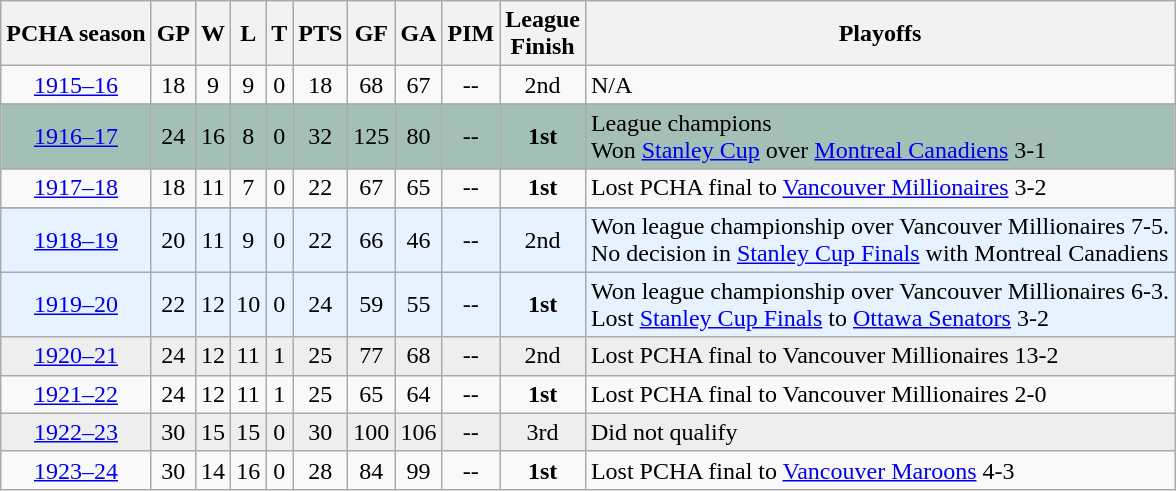<table class="wikitable" style="text-align:center;">
<tr>
<th>PCHA season</th>
<th>GP</th>
<th>W</th>
<th>L</th>
<th>T</th>
<th>PTS</th>
<th>GF</th>
<th>GA</th>
<th>PIM</th>
<th>League<br>Finish</th>
<th>Playoffs</th>
</tr>
<tr>
<td><a href='#'>1915–16</a></td>
<td>18</td>
<td>9</td>
<td>9</td>
<td>0</td>
<td>18</td>
<td>68</td>
<td>67</td>
<td>--</td>
<td>2nd</td>
<td align=left>N/A</td>
</tr>
<tr style="background:#eee;">
</tr>
<tr bgcolor="#A3BFB6">
<td><a href='#'>1916–17</a></td>
<td>24</td>
<td>16</td>
<td>8</td>
<td>0</td>
<td>32</td>
<td>125</td>
<td>80</td>
<td>--</td>
<td><strong>1st</strong></td>
<td align=left>League champions <br>Won <a href='#'>Stanley Cup</a> over <a href='#'>Montreal Canadiens</a> 3-1</td>
</tr>
<tr>
<td><a href='#'>1917–18</a></td>
<td>18</td>
<td>11</td>
<td>7</td>
<td>0</td>
<td>22</td>
<td>67</td>
<td>65</td>
<td>--</td>
<td><strong>1st</strong></td>
<td align=left>Lost PCHA final to <a href='#'>Vancouver Millionaires</a> 3-2</td>
</tr>
<tr style="background:#eee;">
</tr>
<tr bgcolor="#E6F2FF">
<td><a href='#'>1918–19</a></td>
<td>20</td>
<td>11</td>
<td>9</td>
<td>0</td>
<td>22</td>
<td>66</td>
<td>46</td>
<td>--</td>
<td>2nd</td>
<td align=left>Won league championship over Vancouver Millionaires 7-5.<br> No decision in <a href='#'>Stanley Cup Finals</a> with Montreal Canadiens</td>
</tr>
<tr |- bgcolor="#E6F2FF">
<td><a href='#'>1919–20</a></td>
<td>22</td>
<td>12</td>
<td>10</td>
<td>0</td>
<td>24</td>
<td>59</td>
<td>55</td>
<td>--</td>
<td><strong>1st</strong></td>
<td align=left>Won league championship over Vancouver Millionaires 6-3.<br> Lost <a href='#'>Stanley Cup Finals</a> to <a href='#'>Ottawa Senators</a> 3-2</td>
</tr>
<tr style="background:#eee;">
<td><a href='#'>1920–21</a></td>
<td>24</td>
<td>12</td>
<td>11</td>
<td>1</td>
<td>25</td>
<td>77</td>
<td>68</td>
<td>--</td>
<td>2nd</td>
<td align=left>Lost PCHA final to Vancouver Millionaires 13-2</td>
</tr>
<tr>
<td><a href='#'>1921–22</a></td>
<td>24</td>
<td>12</td>
<td>11</td>
<td>1</td>
<td>25</td>
<td>65</td>
<td>64</td>
<td>--</td>
<td><strong>1st</strong></td>
<td align=left>Lost PCHA final to Vancouver Millionaires 2-0</td>
</tr>
<tr style="background:#eee;">
<td><a href='#'>1922–23</a></td>
<td>30</td>
<td>15</td>
<td>15</td>
<td>0</td>
<td>30</td>
<td>100</td>
<td>106</td>
<td>--</td>
<td>3rd</td>
<td align=left>Did not qualify</td>
</tr>
<tr>
<td><a href='#'>1923–24</a></td>
<td>30</td>
<td>14</td>
<td>16</td>
<td>0</td>
<td>28</td>
<td>84</td>
<td>99</td>
<td>--</td>
<td><strong>1st</strong></td>
<td align=left>Lost PCHA final to <a href='#'>Vancouver Maroons</a> 4-3</td>
</tr>
</table>
